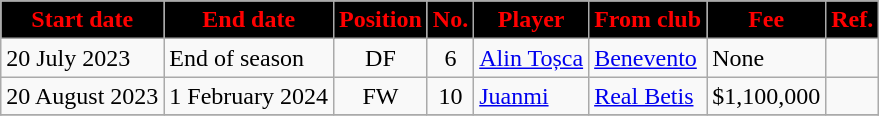<table class="wikitable sortable">
<tr>
<th style="background:black; color:red;">Start date</th>
<th style="background:black; color:red;">End date</th>
<th style="background:black; color:red;">Position</th>
<th style="background:black; color:red;">No.</th>
<th style="background:black; color:red;">Player</th>
<th style="background:black; color:red;">From club</th>
<th style="background:black; color:red;">Fee</th>
<th style="background:black; color:red;">Ref.</th>
</tr>
<tr>
<td>20 July 2023</td>
<td>End of season</td>
<td style="text-align:center;">DF</td>
<td style="text-align:center;">6</td>
<td style="text-align:left;"> <a href='#'>Alin Toșca</a></td>
<td style="text-align:left;"> <a href='#'>Benevento</a></td>
<td>None</td>
<td></td>
</tr>
<tr>
<td>20 August 2023</td>
<td>1 February 2024</td>
<td style="text-align:center;">FW</td>
<td style="text-align:center;">10</td>
<td style="text-align:left;"> <a href='#'>Juanmi</a></td>
<td style="text-align:left;"> <a href='#'>Real Betis</a></td>
<td>$1,100,000</td>
<td></td>
</tr>
<tr>
</tr>
</table>
